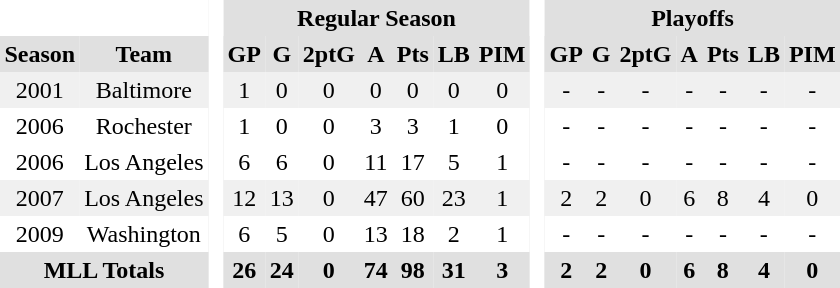<table BORDER="0" CELLPADDING="3" CELLSPACING="0">
<tr ALIGN="center" bgcolor="#e0e0e0">
<th colspan="2" bgcolor="#ffffff"> </th>
<th rowspan="99" bgcolor="#ffffff"> </th>
<th colspan="7">Regular Season</th>
<th rowspan="99" bgcolor="#ffffff"> </th>
<th colspan="7">Playoffs</th>
</tr>
<tr ALIGN="center" bgcolor="#e0e0e0">
<th>Season</th>
<th>Team</th>
<th>GP</th>
<th>G</th>
<th>2ptG</th>
<th>A</th>
<th>Pts</th>
<th>LB</th>
<th>PIM</th>
<th>GP</th>
<th>G</th>
<th>2ptG</th>
<th>A</th>
<th>Pts</th>
<th>LB</th>
<th>PIM</th>
</tr>
<tr ALIGN="center" bgcolor="#f0f0f0">
<td>2001</td>
<td>Baltimore</td>
<td>1</td>
<td>0</td>
<td>0</td>
<td>0</td>
<td>0</td>
<td>0</td>
<td>0</td>
<td>-</td>
<td>-</td>
<td>-</td>
<td>-</td>
<td>-</td>
<td>-</td>
<td>-</td>
</tr>
<tr ALIGN="center">
<td>2006</td>
<td>Rochester</td>
<td>1</td>
<td>0</td>
<td>0</td>
<td>3</td>
<td>3</td>
<td>1</td>
<td>0</td>
<td>-</td>
<td>-</td>
<td>-</td>
<td>-</td>
<td>-</td>
<td>-</td>
<td>-</td>
</tr>
<tr ALIGN="center">
<td>2006</td>
<td>Los Angeles</td>
<td>6</td>
<td>6</td>
<td>0</td>
<td>11</td>
<td>17</td>
<td>5</td>
<td>1</td>
<td>-</td>
<td>-</td>
<td>-</td>
<td>-</td>
<td>-</td>
<td>-</td>
<td>-</td>
</tr>
<tr ALIGN="center" bgcolor="#f0f0f0">
<td>2007</td>
<td>Los Angeles</td>
<td>12</td>
<td>13</td>
<td>0</td>
<td>47</td>
<td>60</td>
<td>23</td>
<td>1</td>
<td>2</td>
<td>2</td>
<td>0</td>
<td>6</td>
<td>8</td>
<td>4</td>
<td>0</td>
</tr>
<tr ALIGN="center">
<td>2009</td>
<td>Washington</td>
<td>6</td>
<td>5</td>
<td>0</td>
<td>13</td>
<td>18</td>
<td>2</td>
<td>1</td>
<td>-</td>
<td>-</td>
<td>-</td>
<td>-</td>
<td>-</td>
<td>-</td>
<td>-</td>
</tr>
<tr ALIGN="center" bgcolor="#e0e0e0">
<th colspan="2">MLL Totals</th>
<th>26</th>
<th>24</th>
<th>0</th>
<th>74</th>
<th>98</th>
<th>31</th>
<th>3</th>
<th>2</th>
<th>2</th>
<th>0</th>
<th>6</th>
<th>8</th>
<th>4</th>
<th>0</th>
</tr>
</table>
